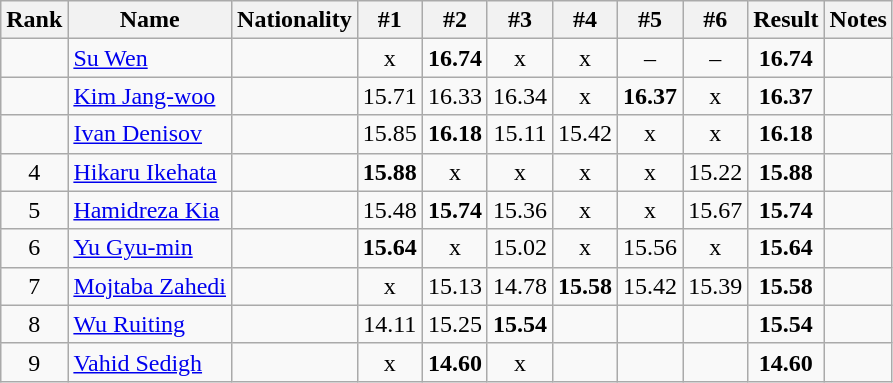<table class="wikitable sortable" style="text-align:center">
<tr>
<th>Rank</th>
<th>Name</th>
<th>Nationality</th>
<th>#1</th>
<th>#2</th>
<th>#3</th>
<th>#4</th>
<th>#5</th>
<th>#6</th>
<th>Result</th>
<th>Notes</th>
</tr>
<tr>
<td></td>
<td align=left><a href='#'>Su Wen</a></td>
<td align=left></td>
<td>x</td>
<td><strong>16.74</strong></td>
<td>x</td>
<td>x</td>
<td>–</td>
<td>–</td>
<td><strong>16.74</strong></td>
<td></td>
</tr>
<tr>
<td></td>
<td align=left><a href='#'>Kim Jang-woo</a></td>
<td align=left></td>
<td>15.71</td>
<td>16.33</td>
<td>16.34</td>
<td>x</td>
<td><strong>16.37</strong></td>
<td>x</td>
<td><strong>16.37</strong></td>
<td></td>
</tr>
<tr>
<td></td>
<td align=left><a href='#'>Ivan Denisov</a></td>
<td align=left></td>
<td>15.85</td>
<td><strong>16.18</strong></td>
<td>15.11</td>
<td>15.42</td>
<td>x</td>
<td>x</td>
<td><strong>16.18</strong></td>
<td></td>
</tr>
<tr>
<td>4</td>
<td align=left><a href='#'>Hikaru Ikehata</a></td>
<td align=left></td>
<td><strong>15.88</strong></td>
<td>x</td>
<td>x</td>
<td>x</td>
<td>x</td>
<td>15.22</td>
<td><strong>15.88</strong></td>
<td></td>
</tr>
<tr>
<td>5</td>
<td align=left><a href='#'>Hamidreza Kia</a></td>
<td align=left></td>
<td>15.48</td>
<td><strong>15.74</strong></td>
<td>15.36</td>
<td>x</td>
<td>x</td>
<td>15.67</td>
<td><strong>15.74</strong></td>
<td></td>
</tr>
<tr>
<td>6</td>
<td align=left><a href='#'>Yu Gyu-min</a></td>
<td align=left></td>
<td><strong>15.64</strong></td>
<td>x</td>
<td>15.02</td>
<td>x</td>
<td>15.56</td>
<td>x</td>
<td><strong>15.64</strong></td>
<td></td>
</tr>
<tr>
<td>7</td>
<td align=left><a href='#'>Mojtaba Zahedi</a></td>
<td align=left></td>
<td>x</td>
<td>15.13</td>
<td>14.78</td>
<td><strong>15.58</strong></td>
<td>15.42</td>
<td>15.39</td>
<td><strong>15.58</strong></td>
<td></td>
</tr>
<tr>
<td>8</td>
<td align=left><a href='#'>Wu Ruiting</a></td>
<td align=left></td>
<td>14.11</td>
<td>15.25</td>
<td><strong>15.54</strong></td>
<td></td>
<td></td>
<td></td>
<td><strong>15.54</strong></td>
<td></td>
</tr>
<tr>
<td>9</td>
<td align=left><a href='#'>Vahid Sedigh</a></td>
<td align=left></td>
<td>x</td>
<td><strong>14.60</strong></td>
<td>x</td>
<td></td>
<td></td>
<td></td>
<td><strong>14.60</strong></td>
<td></td>
</tr>
</table>
